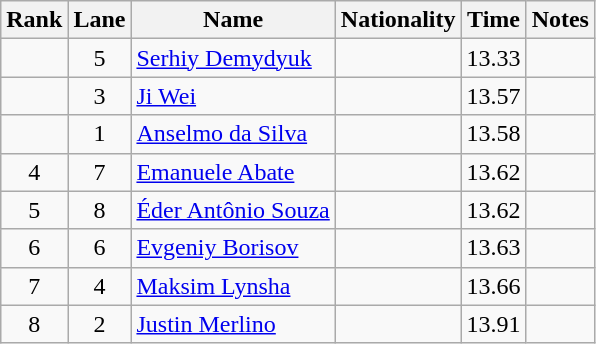<table class="wikitable sortable" style="text-align:center">
<tr>
<th>Rank</th>
<th>Lane</th>
<th>Name</th>
<th>Nationality</th>
<th>Time</th>
<th>Notes</th>
</tr>
<tr>
<td></td>
<td>5</td>
<td align=left><a href='#'>Serhiy Demydyuk</a></td>
<td align=left></td>
<td>13.33</td>
<td></td>
</tr>
<tr>
<td></td>
<td>3</td>
<td align=left><a href='#'>Ji Wei</a></td>
<td align=left></td>
<td>13.57</td>
<td></td>
</tr>
<tr>
<td></td>
<td>1</td>
<td align=left><a href='#'>Anselmo da Silva</a></td>
<td align=left></td>
<td>13.58</td>
<td></td>
</tr>
<tr>
<td>4</td>
<td>7</td>
<td align=left><a href='#'>Emanuele Abate</a></td>
<td align=left></td>
<td>13.62</td>
<td></td>
</tr>
<tr>
<td>5</td>
<td>8</td>
<td align=left><a href='#'>Éder Antônio Souza</a></td>
<td align=left></td>
<td>13.62</td>
<td></td>
</tr>
<tr>
<td>6</td>
<td>6</td>
<td align=left><a href='#'>Evgeniy Borisov</a></td>
<td align=left></td>
<td>13.63</td>
<td></td>
</tr>
<tr>
<td>7</td>
<td>4</td>
<td align=left><a href='#'>Maksim Lynsha</a></td>
<td align=left></td>
<td>13.66</td>
<td></td>
</tr>
<tr>
<td>8</td>
<td>2</td>
<td align=left><a href='#'>Justin Merlino</a></td>
<td align=left></td>
<td>13.91</td>
<td></td>
</tr>
</table>
